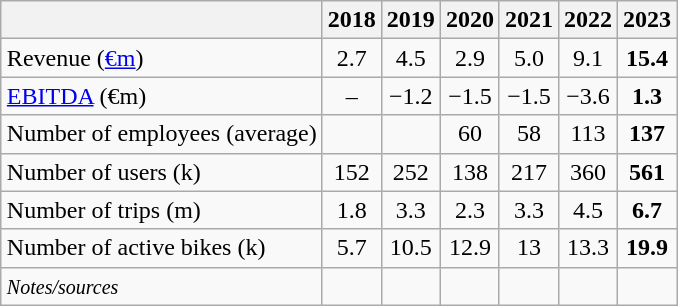<table class="wikitable" style="margin:auto;text-align:center;">
<tr>
<th></th>
<th>2018</th>
<th>2019</th>
<th>2020</th>
<th>2021</th>
<th>2022</th>
<th>2023</th>
</tr>
<tr>
<td style="text-align:left;">Revenue (<a href='#'>€m</a>)</td>
<td>2.7</td>
<td>4.5</td>
<td>2.9</td>
<td>5.0</td>
<td>9.1</td>
<td><strong>15.4</strong></td>
</tr>
<tr>
<td style="text-align:left;"><a href='#'>EBITDA</a> (€m)</td>
<td>–</td>
<td>−1.2</td>
<td>−1.5</td>
<td>−1.5</td>
<td>−3.6</td>
<td><strong>1.3</strong></td>
</tr>
<tr>
<td style="text-align:left;">Number of employees (average)</td>
<td></td>
<td></td>
<td>60</td>
<td>58</td>
<td>113</td>
<td><strong>137</strong></td>
</tr>
<tr>
<td style="text-align:left;">Number of users (k)</td>
<td>152</td>
<td>252</td>
<td>138</td>
<td>217</td>
<td>360</td>
<td><strong>561</strong></td>
</tr>
<tr>
<td style="text-align:left;">Number of trips (m)</td>
<td>1.8</td>
<td>3.3</td>
<td>2.3</td>
<td>3.3</td>
<td>4.5</td>
<td><strong>6.7</strong></td>
</tr>
<tr>
<td style="text-align:left;">Number of active bikes (k)</td>
<td>5.7</td>
<td>10.5</td>
<td>12.9</td>
<td>13</td>
<td>13.3</td>
<td><strong>19.9</strong></td>
</tr>
<tr>
<td style="text-align:left;"><small><em>Notes/sources</em></small></td>
<td></td>
<td></td>
<td></td>
<td></td>
<td></td>
<td></td>
</tr>
</table>
